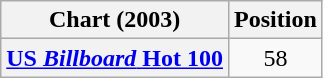<table class="wikitable plainrowheaders" style="text-align:center">
<tr>
<th>Chart (2003)</th>
<th>Position</th>
</tr>
<tr>
<th scope="row"><a href='#'>US <em>Billboard</em> Hot 100</a></th>
<td>58</td>
</tr>
</table>
